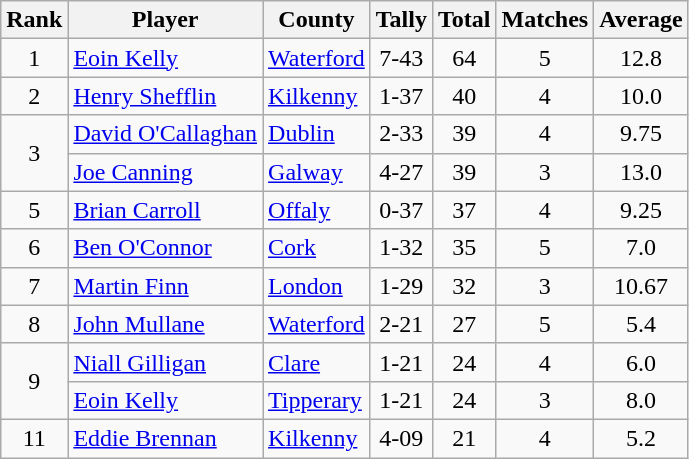<table class="wikitable">
<tr>
<th>Rank</th>
<th>Player</th>
<th>County</th>
<th>Tally</th>
<th>Total</th>
<th>Matches</th>
<th>Average</th>
</tr>
<tr>
<td rowspan=1 align=center>1</td>
<td><a href='#'>Eoin Kelly</a></td>
<td><a href='#'>Waterford</a></td>
<td align=center>7-43</td>
<td align=center>64</td>
<td align=center>5</td>
<td align=center>12.8</td>
</tr>
<tr>
<td rowspan=1 align=center>2</td>
<td><a href='#'>Henry Shefflin</a></td>
<td><a href='#'>Kilkenny</a></td>
<td align=center>1-37</td>
<td align=center>40</td>
<td align=center>4</td>
<td align=center>10.0</td>
</tr>
<tr>
<td rowspan=2 align=center>3</td>
<td><a href='#'>David O'Callaghan</a></td>
<td><a href='#'>Dublin</a></td>
<td align=center>2-33</td>
<td align=center>39</td>
<td align=center>4</td>
<td align=center>9.75</td>
</tr>
<tr>
<td><a href='#'>Joe Canning</a></td>
<td><a href='#'>Galway</a></td>
<td align=center>4-27</td>
<td align=center>39</td>
<td align=center>3</td>
<td align=center>13.0</td>
</tr>
<tr>
<td rowspan=1 align=center>5</td>
<td><a href='#'>Brian Carroll</a></td>
<td><a href='#'>Offaly</a></td>
<td align=center>0-37</td>
<td align=center>37</td>
<td align=center>4</td>
<td align=center>9.25</td>
</tr>
<tr>
<td rowspan=1 align=center>6</td>
<td><a href='#'>Ben O'Connor</a></td>
<td><a href='#'>Cork</a></td>
<td align=center>1-32</td>
<td align=center>35</td>
<td align=center>5</td>
<td align=center>7.0</td>
</tr>
<tr>
<td rowspan=1 align=center>7</td>
<td><a href='#'>Martin Finn</a></td>
<td><a href='#'>London</a></td>
<td align=center>1-29</td>
<td align=center>32</td>
<td align=center>3</td>
<td align=center>10.67</td>
</tr>
<tr>
<td rowspan=1 align=center>8</td>
<td><a href='#'>John Mullane</a></td>
<td><a href='#'>Waterford</a></td>
<td align=center>2-21</td>
<td align=center>27</td>
<td align=center>5</td>
<td align=center>5.4</td>
</tr>
<tr>
<td rowspan=2 align=center>9</td>
<td><a href='#'>Niall Gilligan</a></td>
<td><a href='#'>Clare</a></td>
<td align=center>1-21</td>
<td align=center>24</td>
<td align=center>4</td>
<td align=center>6.0</td>
</tr>
<tr>
<td><a href='#'>Eoin Kelly</a></td>
<td><a href='#'>Tipperary</a></td>
<td align=center>1-21</td>
<td align=center>24</td>
<td align=center>3</td>
<td align=center>8.0</td>
</tr>
<tr>
<td rowspan=1 align=center>11</td>
<td><a href='#'>Eddie Brennan</a></td>
<td><a href='#'>Kilkenny</a></td>
<td align=center>4-09</td>
<td align=center>21</td>
<td align=center>4</td>
<td align=center>5.2</td>
</tr>
</table>
